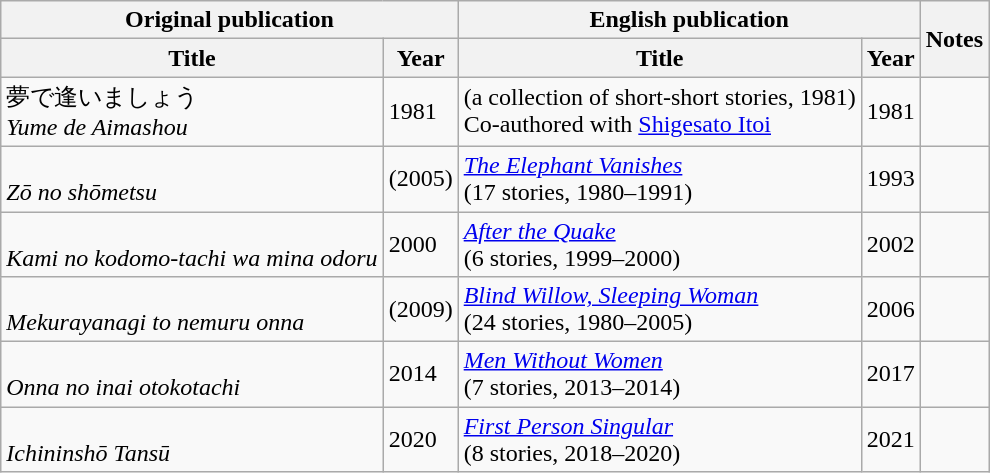<table class="wikitable">
<tr>
<th colspan="2">Original publication</th>
<th colspan="2">English publication</th>
<th rowspan="2">Notes</th>
</tr>
<tr>
<th scope="col">Title</th>
<th scope="col">Year</th>
<th scope="col">Title</th>
<th scope="col">Year</th>
</tr>
<tr>
<td>夢で逢いましょう<br><em>Yume de Aimashou</em></td>
<td>1981</td>
<td> (a collection of short-short stories, 1981)<br>Co-authored with <a href='#'>Shigesato Itoi</a></td>
<td>1981</td>
</tr>
<tr>
<td><br><em>Zō no shōmetsu</em></td>
<td>(2005)</td>
<td><em><a href='#'>The Elephant Vanishes</a></em><br>(17 stories, 1980–1991)</td>
<td>1993</td>
<td></td>
</tr>
<tr>
<td><br><em>Kami no kodomo-tachi wa mina odoru</em></td>
<td>2000</td>
<td><em><a href='#'>After the Quake</a></em><br>(6 stories, 1999–2000)</td>
<td>2002</td>
<td></td>
</tr>
<tr>
<td><br><em>Mekurayanagi to nemuru onna</em></td>
<td>(2009)</td>
<td><em><a href='#'>Blind Willow, Sleeping Woman</a></em><br>(24 stories, 1980–2005)</td>
<td>2006</td>
<td></td>
</tr>
<tr>
<td><br><em>Onna no inai otokotachi</em></td>
<td>2014</td>
<td><em><a href='#'>Men Without Women</a></em><br>(7 stories, 2013–2014)</td>
<td>2017</td>
<td></td>
</tr>
<tr>
<td><br><em>Ichininshō Tansū</em></td>
<td>2020</td>
<td><em><a href='#'>First Person Singular</a></em><br>(8 stories, 2018–2020)</td>
<td>2021</td>
<td></td>
</tr>
</table>
